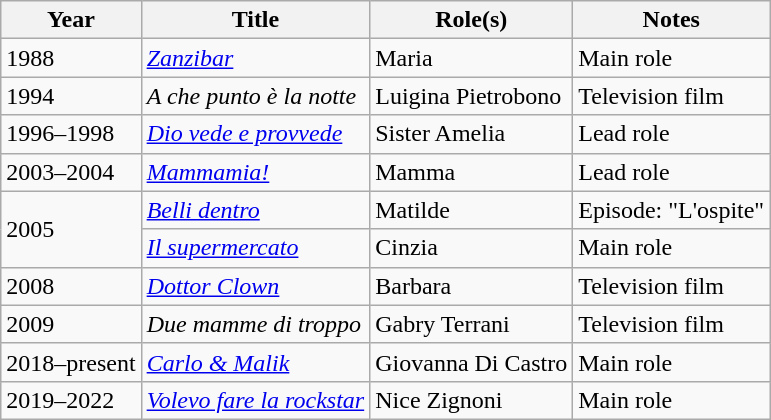<table class="wikitable plainrowheaders sortable">
<tr>
<th scope="col">Year</th>
<th scope="col">Title</th>
<th scope="col">Role(s)</th>
<th scope="col" class="unsortable">Notes</th>
</tr>
<tr>
<td>1988</td>
<td><em><a href='#'>Zanzibar</a></em></td>
<td>Maria</td>
<td>Main role</td>
</tr>
<tr>
<td>1994</td>
<td><em>A che punto è la notte</em></td>
<td>Luigina Pietrobono</td>
<td>Television film</td>
</tr>
<tr>
<td>1996–1998</td>
<td><em><a href='#'>Dio vede e provvede</a></em></td>
<td>Sister Amelia</td>
<td>Lead role</td>
</tr>
<tr>
<td>2003–2004</td>
<td><em><a href='#'>Mammamia!</a></em></td>
<td>Mamma</td>
<td>Lead role</td>
</tr>
<tr>
<td rowspan="2">2005</td>
<td><em><a href='#'>Belli dentro</a></em></td>
<td>Matilde</td>
<td>Episode: "L'ospite"</td>
</tr>
<tr>
<td><em><a href='#'>Il supermercato</a></em></td>
<td>Cinzia</td>
<td>Main role</td>
</tr>
<tr>
<td>2008</td>
<td><em><a href='#'>Dottor Clown</a></em></td>
<td>Barbara</td>
<td>Television film</td>
</tr>
<tr>
<td>2009</td>
<td><em>Due mamme di troppo</em></td>
<td>Gabry Terrani</td>
<td>Television film</td>
</tr>
<tr>
<td>2018–present</td>
<td><em><a href='#'>Carlo & Malik</a></em></td>
<td>Giovanna Di Castro</td>
<td>Main role</td>
</tr>
<tr>
<td>2019–2022</td>
<td><em><a href='#'>Volevo fare la rockstar</a></em></td>
<td>Nice Zignoni</td>
<td>Main role</td>
</tr>
</table>
